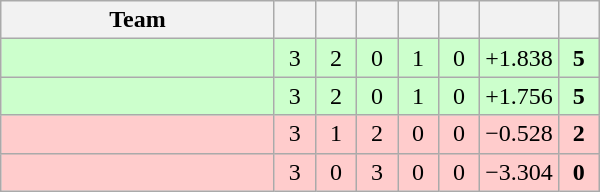<table class="wikitable" style="text-align:center">
<tr style="tittlebackground:lightblue;">
<th style="width:175px;">Team</th>
<th style="width:20px;"></th>
<th style="width:20px;"></th>
<th style="width:20px;"></th>
<th style="width:20px;"></th>
<th style="width:20px;"></th>
<th style="width:45px;"></th>
<th style="width:20px;"></th>
</tr>
<tr style="background:#cfc;">
<td style="text-align:left"></td>
<td>3</td>
<td>2</td>
<td>0</td>
<td>1</td>
<td>0</td>
<td>+1.838</td>
<td><strong>5</strong></td>
</tr>
<tr style="background:#cfc;">
<td style="text-align:left"></td>
<td>3</td>
<td>2</td>
<td>0</td>
<td>1</td>
<td>0</td>
<td>+1.756</td>
<td><strong>5</strong></td>
</tr>
<tr style="background:#fcc;">
<td style="text-align:left"></td>
<td>3</td>
<td>1</td>
<td>2</td>
<td>0</td>
<td>0</td>
<td>−0.528</td>
<td><strong>2</strong></td>
</tr>
<tr style="background:#fcc;">
<td style="text-align:left"></td>
<td>3</td>
<td>0</td>
<td>3</td>
<td>0</td>
<td>0</td>
<td>−3.304</td>
<td><strong>0</strong></td>
</tr>
</table>
